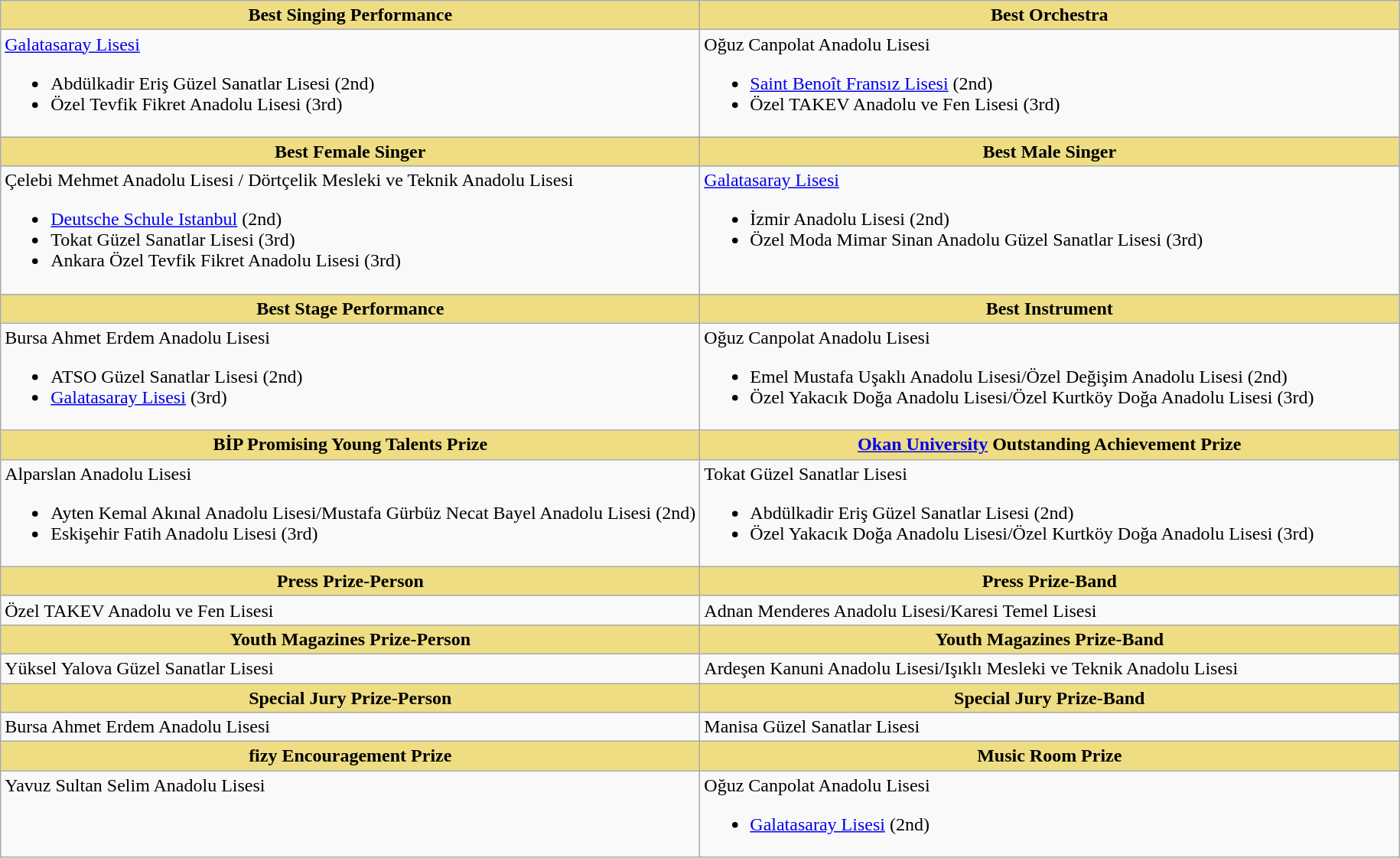<table class=wikitable>
<tr>
<th style="background:#EEDD82; width:50%">Best Singing Performance</th>
<th style="background:#EEDD82; width:50%">Best Orchestra</th>
</tr>
<tr>
<td valign="top"><a href='#'>Galatasaray Lisesi</a><br><ul><li>Abdülkadir Eriş Güzel Sanatlar Lisesi (2nd)</li><li>Özel Tevfik Fikret Anadolu Lisesi (3rd)</li></ul></td>
<td valign="top">Oğuz Canpolat Anadolu Lisesi<br><ul><li><a href='#'>Saint Benoît Fransız Lisesi</a> (2nd)</li><li>Özel TAKEV Anadolu ve Fen Lisesi (3rd)</li></ul></td>
</tr>
<tr>
<th style="background:#EEDD82; width:50%">Best Female Singer</th>
<th style="background:#EEDD82; width:50%">Best Male Singer</th>
</tr>
<tr>
<td valign="top">Çelebi Mehmet Anadolu Lisesi / Dörtçelik Mesleki ve Teknik Anadolu Lisesi<br><ul><li><a href='#'>Deutsche Schule Istanbul</a> (2nd)</li><li>Tokat Güzel Sanatlar Lisesi (3rd)</li><li>Ankara Özel Tevfik Fikret Anadolu Lisesi (3rd)</li></ul></td>
<td valign="top"><a href='#'>Galatasaray Lisesi</a><br><ul><li>İzmir Anadolu Lisesi (2nd)</li><li>Özel Moda Mimar Sinan Anadolu Güzel Sanatlar Lisesi (3rd)</li></ul></td>
</tr>
<tr>
<th style="background:#EEDD82; width:50%">Best Stage Performance</th>
<th style="background:#EEDD82; width:50%">Best Instrument</th>
</tr>
<tr>
<td valign="top">Bursa Ahmet Erdem Anadolu Lisesi<br><ul><li>ATSO Güzel Sanatlar Lisesi (2nd)</li><li><a href='#'>Galatasaray Lisesi</a> (3rd)</li></ul></td>
<td valign="top">Oğuz Canpolat Anadolu Lisesi<br><ul><li>Emel Mustafa Uşaklı Anadolu Lisesi/Özel Değişim Anadolu Lisesi (2nd)</li><li>Özel Yakacık Doğa Anadolu Lisesi/Özel Kurtköy Doğa Anadolu Lisesi (3rd)</li></ul></td>
</tr>
<tr>
<th style="background:#EEDD82; width:50%">BİP Promising Young Talents Prize</th>
<th style="background:#EEDD82; width:50%"><a href='#'>Okan University</a> Outstanding Achievement Prize</th>
</tr>
<tr>
<td valign="top">Alparslan Anadolu Lisesi<br><ul><li>Ayten Kemal Akınal Anadolu Lisesi/Mustafa Gürbüz Necat Bayel Anadolu Lisesi (2nd)</li><li>Eskişehir Fatih Anadolu Lisesi (3rd)</li></ul></td>
<td valign="top">Tokat Güzel Sanatlar Lisesi<br><ul><li>Abdülkadir Eriş Güzel Sanatlar Lisesi (2nd)</li><li>Özel Yakacık Doğa Anadolu Lisesi/Özel Kurtköy Doğa Anadolu Lisesi (3rd)</li></ul></td>
</tr>
<tr>
<th style="background:#EEDD82; width:50%">Press Prize-Person</th>
<th style="background:#EEDD82; width:50%">Press Prize-Band</th>
</tr>
<tr>
<td valign="top">Özel TAKEV Anadolu ve Fen Lisesi</td>
<td valign="top">Adnan Menderes Anadolu Lisesi/Karesi Temel Lisesi</td>
</tr>
<tr>
<th style="background:#EEDD82; width:50%">Youth Magazines Prize-Person</th>
<th style="background:#EEDD82; width:50%">Youth Magazines Prize-Band</th>
</tr>
<tr>
<td valign="top">Yüksel Yalova Güzel Sanatlar Lisesi</td>
<td valign="top">Ardeşen Kanuni Anadolu Lisesi/Işıklı Mesleki ve Teknik Anadolu Lisesi</td>
</tr>
<tr>
<th style="background:#EEDD82; width:50%">Special Jury Prize-Person</th>
<th style="background:#EEDD82; width:50%">Special Jury Prize-Band</th>
</tr>
<tr>
<td valign="top">Bursa Ahmet Erdem Anadolu Lisesi</td>
<td valign="top">Manisa Güzel Sanatlar Lisesi</td>
</tr>
<tr>
<th style="background:#EEDD82; width:50%">fizy Encouragement Prize</th>
<th style="background:#EEDD82; width:50%">Music Room Prize</th>
</tr>
<tr>
<td valign="top">Yavuz Sultan Selim Anadolu Lisesi</td>
<td valign="top">Oğuz Canpolat Anadolu Lisesi<br><ul><li><a href='#'>Galatasaray Lisesi</a> (2nd)</li></ul></td>
</tr>
</table>
